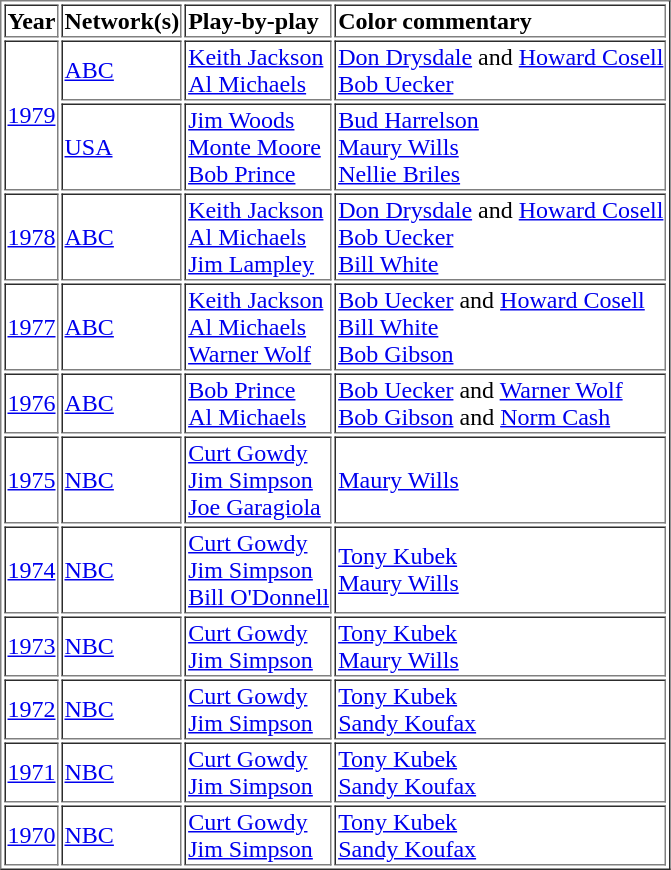<table border="1" cellpadding="1">
<tr>
<td><strong>Year</strong></td>
<td><strong>Network(s)</strong></td>
<td><strong>Play-by-play</strong></td>
<td><strong>Color commentary</strong></td>
</tr>
<tr>
<td rowspan="2" nowrap=""><a href='#'>1979</a></td>
<td><a href='#'>ABC</a></td>
<td><a href='#'>Keith Jackson</a><br><a href='#'>Al Michaels</a></td>
<td><a href='#'>Don Drysdale</a> and <a href='#'>Howard Cosell</a><br><a href='#'>Bob Uecker</a></td>
</tr>
<tr>
<td nowrap><a href='#'>USA</a></td>
<td><a href='#'>Jim Woods</a><br><a href='#'>Monte Moore</a><br><a href='#'>Bob Prince</a></td>
<td><a href='#'>Bud Harrelson</a><br><a href='#'>Maury Wills</a><br><a href='#'>Nellie Briles</a></td>
</tr>
<tr>
<td><a href='#'>1978</a></td>
<td><a href='#'>ABC</a></td>
<td><a href='#'>Keith Jackson</a><br><a href='#'>Al Michaels</a><br><a href='#'>Jim Lampley</a></td>
<td><a href='#'>Don Drysdale</a> and <a href='#'>Howard Cosell</a><br><a href='#'>Bob Uecker</a><br><a href='#'>Bill White</a></td>
</tr>
<tr>
<td><a href='#'>1977</a></td>
<td><a href='#'>ABC</a></td>
<td><a href='#'>Keith Jackson</a><br><a href='#'>Al Michaels</a><br><a href='#'>Warner Wolf</a></td>
<td><a href='#'>Bob Uecker</a> and <a href='#'>Howard Cosell</a><br><a href='#'>Bill White</a><br><a href='#'>Bob Gibson</a></td>
</tr>
<tr>
<td><a href='#'>1976</a></td>
<td><a href='#'>ABC</a></td>
<td><a href='#'>Bob Prince</a><br><a href='#'>Al Michaels</a></td>
<td><a href='#'>Bob Uecker</a> and <a href='#'>Warner Wolf</a><br><a href='#'>Bob Gibson</a> and <a href='#'>Norm Cash</a></td>
</tr>
<tr>
<td><a href='#'>1975</a></td>
<td><a href='#'>NBC</a></td>
<td><a href='#'>Curt Gowdy</a><br><a href='#'>Jim Simpson</a><br><a href='#'>Joe Garagiola</a></td>
<td><a href='#'>Maury Wills</a></td>
</tr>
<tr>
<td><a href='#'>1974</a></td>
<td><a href='#'>NBC</a></td>
<td><a href='#'>Curt Gowdy</a><br><a href='#'>Jim Simpson</a><br><a href='#'>Bill O'Donnell</a></td>
<td><a href='#'>Tony Kubek</a><br><a href='#'>Maury Wills</a></td>
</tr>
<tr>
<td><a href='#'>1973</a></td>
<td><a href='#'>NBC</a></td>
<td><a href='#'>Curt Gowdy</a><br><a href='#'>Jim Simpson</a></td>
<td><a href='#'>Tony Kubek</a><br><a href='#'>Maury Wills</a></td>
</tr>
<tr>
<td><a href='#'>1972</a></td>
<td><a href='#'>NBC</a></td>
<td><a href='#'>Curt Gowdy</a><br><a href='#'>Jim Simpson</a></td>
<td><a href='#'>Tony Kubek</a><br><a href='#'>Sandy Koufax</a></td>
</tr>
<tr>
<td><a href='#'>1971</a></td>
<td><a href='#'>NBC</a></td>
<td><a href='#'>Curt Gowdy</a><br><a href='#'>Jim Simpson</a></td>
<td><a href='#'>Tony Kubek</a><br><a href='#'>Sandy Koufax</a></td>
</tr>
<tr>
<td><a href='#'>1970</a></td>
<td><a href='#'>NBC</a></td>
<td><a href='#'>Curt Gowdy</a><br><a href='#'>Jim Simpson</a></td>
<td><a href='#'>Tony Kubek</a><br><a href='#'>Sandy Koufax</a></td>
</tr>
</table>
